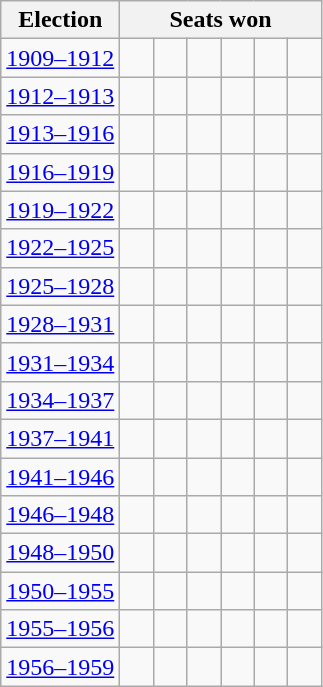<table class="wikitable">
<tr>
<th>Election</th>
<th colspan=6>Seats won</th>
</tr>
<tr>
<td><a href='#'>1909–1912</a></td>
<td width=15 > </td>
<td width=15 > </td>
<td width=15 > </td>
<td width=15 > </td>
<td width=15 > </td>
<td width=15 > </td>
</tr>
<tr>
<td><a href='#'>1912–1913</a></td>
<td width=15 > </td>
<td width=15 > </td>
<td width=15 > </td>
<td width=15 > </td>
<td width=15 > </td>
<td width=15 > </td>
</tr>
<tr>
<td><a href='#'>1913–1916</a></td>
<td width=15 > </td>
<td width=15 > </td>
<td width=15 > </td>
<td width=15 > </td>
<td width=15 > </td>
<td width=15 > </td>
</tr>
<tr>
<td><a href='#'>1916–1919</a></td>
<td width=15 > </td>
<td width=15 > </td>
<td width=15 > </td>
<td width=15 > </td>
<td width=15 > </td>
<td width=15 > </td>
</tr>
<tr>
<td><a href='#'>1919–1922</a></td>
<td width=15 > </td>
<td width=15 > </td>
<td width=15 > </td>
<td width=15 > </td>
<td width=15 > </td>
<td width=15 > </td>
</tr>
<tr>
<td><a href='#'>1922–1925</a></td>
<td width=15 > </td>
<td width=15 > </td>
<td width=15 > </td>
<td width=15 > </td>
<td width=15 > </td>
<td width=15 > </td>
</tr>
<tr>
<td><a href='#'>1925–1928</a></td>
<td width=15 > </td>
<td width=15 > </td>
<td width=15 > </td>
<td width=15 > </td>
<td width=15 > </td>
<td width=15 > </td>
</tr>
<tr>
<td><a href='#'>1928–1931</a></td>
<td width=15 > </td>
<td width=15 > </td>
<td width=15 > </td>
<td width=15 > </td>
<td width=15 > </td>
<td width=15 > </td>
</tr>
<tr>
<td><a href='#'>1931–1934</a></td>
<td width=15 > </td>
<td width=15 > </td>
<td width=15 > </td>
<td width=15 > </td>
<td width=15 > </td>
<td width=15 > </td>
</tr>
<tr>
<td><a href='#'>1934–1937</a></td>
<td width=15 > </td>
<td width=15 > </td>
<td width=15 > </td>
<td width=15 > </td>
<td width=15 > </td>
<td width=15 > </td>
</tr>
<tr>
<td><a href='#'>1937–1941</a></td>
<td width=15 > </td>
<td width=15 > </td>
<td width=15 > </td>
<td width=15 > </td>
<td width=15 > </td>
<td width=15 > </td>
</tr>
<tr>
<td><a href='#'>1941–1946</a></td>
<td width=15 > </td>
<td width=15 > </td>
<td width=15 > </td>
<td width=15 > </td>
<td width=15 > </td>
<td width=15 > </td>
</tr>
<tr>
<td><a href='#'>1946–1948</a></td>
<td width=15 > </td>
<td width=15 > </td>
<td width=15 > </td>
<td width=15 > </td>
<td width=15 > </td>
<td width=15 > </td>
</tr>
<tr>
<td><a href='#'>1948–1950</a></td>
<td width=15 > </td>
<td width=15 > </td>
<td width=15 > </td>
<td width=15 > </td>
<td width=15 > </td>
<td width=15 > </td>
</tr>
<tr>
<td><a href='#'>1950–1955</a></td>
<td width=15 > </td>
<td width=15 > </td>
<td width=15 > </td>
<td width=15 > </td>
<td width=15 > </td>
<td width=15 > </td>
</tr>
<tr>
<td><a href='#'>1955–1956</a></td>
<td width=15 > </td>
<td width=15 > </td>
<td width=15 > </td>
<td width=15 > </td>
<td width=15 > </td>
<td width=15 > </td>
</tr>
<tr>
<td><a href='#'>1956–1959</a></td>
<td width=15 > </td>
<td width=15 > </td>
<td width=15 > </td>
<td width=15 > </td>
<td width=15 > </td>
<td width=15 > </td>
</tr>
</table>
